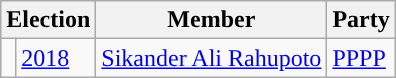<table class="wikitable">
<tr>
<th colspan="2">Election</th>
<th>Member</th>
<th>Party</th>
</tr>
<tr>
<td style="background-color: "></td>
<td><a href='#'>2018</a></td>
<td><a href='#'>Sikander Ali Rahupoto</a></td>
<td><a href='#'>PPPP</a></td>
</tr>
</table>
